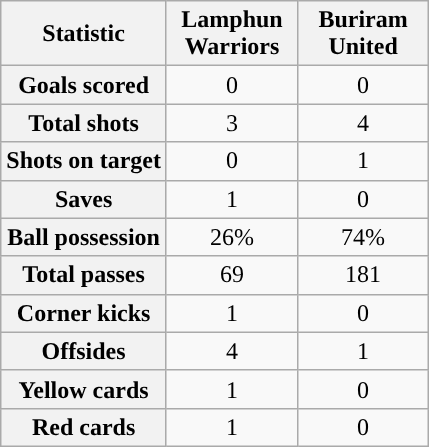<table class="wikitable plainrowheaders" style="text-align:center">
<tr>
<th scope="col">Statistic</th>
<th scope="col" style="width:80px">Lamphun Warriors</th>
<th scope="col" style="width:80px">Buriram United</th>
</tr>
<tr>
<th scope=row>Goals scored</th>
<td>0</td>
<td>0</td>
</tr>
<tr>
<th scope=row>Total shots</th>
<td>3</td>
<td>4</td>
</tr>
<tr>
<th scope=row>Shots on target</th>
<td>0</td>
<td>1</td>
</tr>
<tr>
<th scope=row>Saves</th>
<td>1</td>
<td>0</td>
</tr>
<tr>
<th scope=row>Ball possession</th>
<td>26%</td>
<td>74%</td>
</tr>
<tr>
<th scope=row>Total passes</th>
<td>69</td>
<td>181</td>
</tr>
<tr>
<th scope=row>Corner kicks</th>
<td>1</td>
<td>0</td>
</tr>
<tr>
<th scope=row>Offsides</th>
<td>4</td>
<td>1</td>
</tr>
<tr>
<th scope=row>Yellow cards</th>
<td>1</td>
<td>0</td>
</tr>
<tr>
<th scope=row>Red cards</th>
<td>1</td>
<td>0</td>
</tr>
</table>
